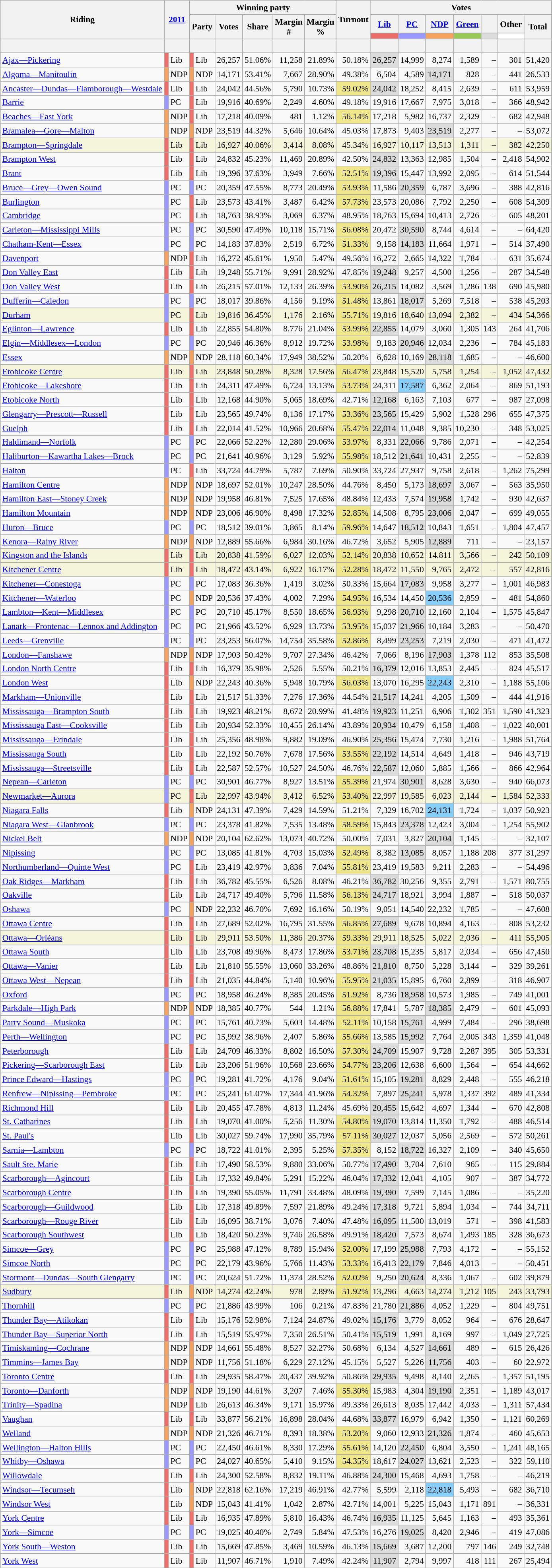<table class="wikitable sortable mw-collapsible" style="text-align:right; font-size:90%">
<tr>
<th rowspan="3" scope="col">Riding</th>
<th rowspan="3" colspan="2" scope="col"><a href='#'>2011</a></th>
<th scope="col" colspan="6">Winning party</th>
<th rowspan="3" scope="col">Turnout<br></th>
<th scope="col" colspan="9">Votes</th>
</tr>
<tr>
<th colspan="2" rowspan="2" scope="col">Party</th>
<th rowspan="2" scope="col">Votes</th>
<th rowspan="2" scope="col">Share</th>
<th rowspan="2" scope="col">Margin<br>#</th>
<th rowspan="2" scope="col">Margin<br>%</th>
<th scope="col"><a href='#'>Lib</a></th>
<th scope="col"><a href='#'>PC</a></th>
<th scope="col"><a href='#'>NDP</a></th>
<th scope="col"><a href='#'>Green</a></th>
<th scope="col"></th>
<th scope="col">Other</th>
<th rowspan="2" scope="col">Total</th>
</tr>
<tr>
<th scope="col" style="background-color:#EA6D6A;"></th>
<th scope="col" style="background-color:#9999FF;"></th>
<th scope="col" style="background-color:#F4A460;"></th>
<th scope="col" style="background-color:#99C955;"></th>
<th scope="col" style="background-color:#DCDCDC;"></th>
<th scope="col" style="background-color:#FFFFFF;"></th>
</tr>
<tr>
<th> </th>
<th colspan="2"></th>
<th colspan="2"></th>
<th></th>
<th></th>
<th></th>
<th></th>
<th></th>
<th></th>
<th></th>
<th></th>
<th></th>
<th></th>
<th></th>
<th></th>
</tr>
<tr>
<td style="text-align:left;"><a href='#'>Ajax—Pickering</a></td>
<td style="background-color:#EA6D6A;"></td>
<td style="text-align:left;">Lib</td>
<td style="background-color:#EA6D6A;"></td>
<td style="text-align:left;">Lib</td>
<td>26,257</td>
<td>51.06%</td>
<td>11,258</td>
<td>21.89%</td>
<td>50.18%</td>
<td style="background-color:#DCDCDC;">26,257</td>
<td>14,999</td>
<td>8,274</td>
<td>1,589</td>
<td>–</td>
<td>301</td>
<td>51,420</td>
</tr>
<tr>
<td style="text-align:left;"><a href='#'>Algoma—Manitoulin</a></td>
<td style="background-color:#F4A460;"></td>
<td style="text-align:left;">NDP</td>
<td style="background-color:#F4A460;"></td>
<td style="text-align:left;">NDP</td>
<td>14,171</td>
<td>53.41%</td>
<td>7,667</td>
<td>28.90%</td>
<td>49.38%</td>
<td>6,504</td>
<td>4,589</td>
<td style="background-color:#DCDCDC;">14,171</td>
<td>828</td>
<td>–</td>
<td>441</td>
<td>26,533</td>
</tr>
<tr>
<td style="text-align:left;"><a href='#'>Ancaster—Dundas—Flamborough—Westdale</a></td>
<td style="background-color:#EA6D6A;"></td>
<td style="text-align:left;">Lib</td>
<td style="background-color:#EA6D6A;"></td>
<td style="text-align:left;">Lib</td>
<td>24,042</td>
<td>44.56%</td>
<td>5,790</td>
<td>10.73%</td>
<td style="background-color:#F0E68C;">59.02%</td>
<td style="background-color:#DCDCDC;">24,042</td>
<td>18,252</td>
<td>8,415</td>
<td>2,639</td>
<td>–</td>
<td>611</td>
<td>53,959</td>
</tr>
<tr>
<td style="text-align:left;"><a href='#'>Barrie</a></td>
<td style="background-color:#9999FF;"></td>
<td style="text-align:left;">PC</td>
<td style="background-color:#EA6D6A;"></td>
<td style="text-align:left;">Lib</td>
<td>19,916</td>
<td>40.69%</td>
<td>2,249</td>
<td>4.60%</td>
<td>49.18%</td>
<td>19,916</td>
<td>17,667</td>
<td>7,975</td>
<td>3,018</td>
<td>–</td>
<td>366</td>
<td>48,942</td>
</tr>
<tr>
<td style="text-align:left;"><a href='#'>Beaches—East York</a></td>
<td style="background-color:#F4A460;"></td>
<td style="text-align:left;">NDP</td>
<td style="background-color:#EA6D6A;"></td>
<td style="text-align:left;">Lib</td>
<td>17,218</td>
<td>40.09%</td>
<td>481</td>
<td>1.12%</td>
<td style="background-color:#F0E68C;">56.14%</td>
<td>17,218</td>
<td>5,982</td>
<td>16,737</td>
<td>2,329</td>
<td>–</td>
<td>682</td>
<td>42,948</td>
</tr>
<tr>
<td style="text-align:left;"><a href='#'>Bramalea—Gore—Malton</a></td>
<td style="background-color:#F4A460;"></td>
<td style="text-align:left;">NDP</td>
<td style="background-color:#F4A460;"></td>
<td style="text-align:left;">NDP</td>
<td>23,519</td>
<td>44.32%</td>
<td>5,646</td>
<td>10.64%</td>
<td>45.03%</td>
<td>17,873</td>
<td>9,403</td>
<td style="background-color:#DCDCDC;">23,519</td>
<td>2,277</td>
<td>–</td>
<td>–</td>
<td>53,072</td>
</tr>
<tr style="background-color:#F5F5DC;">
<td style="text-align:left;"><a href='#'>Brampton—Springdale</a></td>
<td style="background-color:#EA6D6A;"></td>
<td style="text-align:left;">Lib</td>
<td style="background-color:#EA6D6A;"></td>
<td style="text-align:left;">Lib</td>
<td>16,927</td>
<td>40.06%</td>
<td>3,414</td>
<td>8.08%</td>
<td>45.34%</td>
<td>16,927</td>
<td>10,117</td>
<td>13,513</td>
<td>1,311</td>
<td>–</td>
<td>382</td>
<td>42,250</td>
</tr>
<tr>
<td style="text-align:left;"><a href='#'>Brampton West</a></td>
<td style="background-color:#EA6D6A;"></td>
<td style="text-align:left;">Lib</td>
<td style="background-color:#EA6D6A;"></td>
<td style="text-align:left;">Lib</td>
<td>24,832</td>
<td>45.23%</td>
<td>11,469</td>
<td>20.89%</td>
<td>42.50%</td>
<td style="background-color:#DCDCDC;">24,832</td>
<td>13,363</td>
<td>12,985</td>
<td>1,504</td>
<td>–</td>
<td>2,418</td>
<td>54,902</td>
</tr>
<tr>
<td style="text-align:left;"><a href='#'>Brant</a></td>
<td style="background-color:#EA6D6A;"></td>
<td style="text-align:left;">Lib</td>
<td style="background-color:#EA6D6A;"></td>
<td style="text-align:left;">Lib</td>
<td>19,396</td>
<td>37.63%</td>
<td>3,949</td>
<td>7.66%</td>
<td style="background-color:#F0E68C;">52.51%</td>
<td style="background-color:#DCDCDC;">19,396</td>
<td>15,447</td>
<td>13,992</td>
<td>2,095</td>
<td>–</td>
<td>614</td>
<td>51,544</td>
</tr>
<tr>
<td style="text-align:left;"><a href='#'>Bruce—Grey—Owen Sound</a></td>
<td style="background-color:#9999FF;"></td>
<td style="text-align:left;">PC</td>
<td style="background-color:#9999FF;"></td>
<td style="text-align:left;">PC</td>
<td>20,359</td>
<td>47.55%</td>
<td>8,773</td>
<td>20.49%</td>
<td style="background-color:#F0E68C;">53.93%</td>
<td>11,586</td>
<td style="background-color:#DCDCDC;">20,359</td>
<td>6,787</td>
<td>3,696</td>
<td>–</td>
<td>388</td>
<td>42,816</td>
</tr>
<tr>
<td style="text-align:left;"><a href='#'>Burlington</a></td>
<td style="background-color:#9999FF;"></td>
<td style="text-align:left;">PC</td>
<td style="background-color:#EA6D6A;"></td>
<td style="text-align:left;">Lib</td>
<td>23,573</td>
<td>43.41%</td>
<td>3,487</td>
<td>6.42%</td>
<td style="background-color:#F0E68C;">57.73%</td>
<td>23,573</td>
<td>20,086</td>
<td>7,792</td>
<td>2,250</td>
<td>–</td>
<td>608</td>
<td>54,309</td>
</tr>
<tr>
<td style="text-align:left;"><a href='#'>Cambridge</a></td>
<td style="background-color:#9999FF;"></td>
<td style="text-align:left;">PC</td>
<td style="background-color:#EA6D6A;"></td>
<td style="text-align:left;">Lib</td>
<td>18,763</td>
<td>38.93%</td>
<td>3,069</td>
<td>6.37%</td>
<td>48.95%</td>
<td>18,763</td>
<td>15,694</td>
<td>10,413</td>
<td>2,726</td>
<td>–</td>
<td>605</td>
<td>48,201</td>
</tr>
<tr>
<td style="text-align:left;"><a href='#'>Carleton—Mississippi Mills</a></td>
<td style="background-color:#9999FF;"></td>
<td style="text-align:left;">PC</td>
<td style="background-color:#9999FF;"></td>
<td style="text-align:left;">PC</td>
<td>30,590</td>
<td>47.49%</td>
<td>10,118</td>
<td>15.71%</td>
<td style="background-color:#F0E68C;">56.08%</td>
<td>20,472</td>
<td style="background-color:#DCDCDC;">30,590</td>
<td>8,744</td>
<td>4,614</td>
<td>–</td>
<td>–</td>
<td>64,420</td>
</tr>
<tr>
<td style="text-align:left;"><a href='#'>Chatham-Kent—Essex</a></td>
<td style="background-color:#9999FF;"></td>
<td style="text-align:left;">PC</td>
<td style="background-color:#9999FF;"></td>
<td style="text-align:left;">PC</td>
<td>14,183</td>
<td>37.83%</td>
<td>2,519</td>
<td>6.72%</td>
<td style="background-color:#F0E68C;">51.33%</td>
<td>9,158</td>
<td style="background-color:#DCDCDC;">14,183</td>
<td>11,664</td>
<td>1,971</td>
<td>–</td>
<td>514</td>
<td>37,490</td>
</tr>
<tr>
<td style="text-align:left;"><a href='#'>Davenport</a></td>
<td style="background-color:#F4A460;"></td>
<td style="text-align:left;">NDP</td>
<td style="background-color:#EA6D6A;"></td>
<td style="text-align:left;">Lib</td>
<td>16,272</td>
<td>45.61%</td>
<td>1,950</td>
<td>5.47%</td>
<td>49.56%</td>
<td>16,272</td>
<td>2,665</td>
<td>14,322</td>
<td>1,784</td>
<td>–</td>
<td>631</td>
<td>35,674</td>
</tr>
<tr>
<td style="text-align:left;"><a href='#'>Don Valley East</a></td>
<td style="background-color:#EA6D6A;"></td>
<td style="text-align:left;">Lib</td>
<td style="background-color:#EA6D6A;"></td>
<td style="text-align:left;">Lib</td>
<td>19,248</td>
<td>55.71%</td>
<td>9,991</td>
<td>28.92%</td>
<td>47.85%</td>
<td style="background-color:#DCDCDC;">19,248</td>
<td>9,257</td>
<td>4,500</td>
<td>1,256</td>
<td>–</td>
<td>287</td>
<td>34,548</td>
</tr>
<tr>
<td style="text-align:left;"><a href='#'>Don Valley West</a></td>
<td style="background-color:#EA6D6A;"></td>
<td style="text-align:left;">Lib</td>
<td style="background-color:#EA6D6A;"></td>
<td style="text-align:left;">Lib</td>
<td>26,215</td>
<td>57.01%</td>
<td>12,133</td>
<td>26.39%</td>
<td style="background-color:#F0E68C;">53.90%</td>
<td style="background-color:#DCDCDC;">26,215</td>
<td>14,082</td>
<td>3,569</td>
<td>1,286</td>
<td>138</td>
<td>690</td>
<td>45,980</td>
</tr>
<tr>
<td style="text-align:left;"><a href='#'>Dufferin—Caledon</a></td>
<td style="background-color:#9999FF;"></td>
<td style="text-align:left;">PC</td>
<td style="background-color:#9999FF;"></td>
<td style="text-align:left;">PC</td>
<td>18,017</td>
<td>39.86%</td>
<td>4,156</td>
<td>9.19%</td>
<td style="background-color:#F0E68C;">51.48%</td>
<td>13,861</td>
<td style="background-color:#DCDCDC;">18,017</td>
<td>5,269</td>
<td>7,518</td>
<td>–</td>
<td>538</td>
<td>45,203</td>
</tr>
<tr style="background-color:#F5F5DC;">
<td style="text-align:left;"><a href='#'>Durham</a></td>
<td style="background-color:#9999FF;"></td>
<td style="text-align:left;">PC</td>
<td style="background-color:#EA6D6A;"></td>
<td style="text-align:left;">Lib</td>
<td>19,816</td>
<td>36.45%</td>
<td>1,176</td>
<td>2.16%</td>
<td style="background-color:#F0E68C;">55.71%</td>
<td>19,816</td>
<td>18,640</td>
<td>13,094</td>
<td>2,382</td>
<td>–</td>
<td>434</td>
<td>54,366</td>
</tr>
<tr>
<td style="text-align:left;"><a href='#'>Eglinton—Lawrence</a></td>
<td style="background-color:#EA6D6A;"></td>
<td style="text-align:left;">Lib</td>
<td style="background-color:#EA6D6A;"></td>
<td style="text-align:left;">Lib</td>
<td>22,855</td>
<td>54.80%</td>
<td>8.776</td>
<td>21.04%</td>
<td style="background-color:#F0E68C;">53.99%</td>
<td style="background-color:#DCDCDC;">22,855</td>
<td>14,079</td>
<td>3,060</td>
<td>1,305</td>
<td>143</td>
<td>264</td>
<td>41,706</td>
</tr>
<tr>
<td style="text-align:left;"><a href='#'>Elgin—Middlesex—London</a></td>
<td style="background-color:#9999FF;"></td>
<td style="text-align:left;">PC</td>
<td style="background-color:#9999FF;"></td>
<td style="text-align:left;">PC</td>
<td>20,946</td>
<td>46.36%</td>
<td>8,912</td>
<td>19.72%</td>
<td style="background-color:#F0E68C;">53.98%</td>
<td>9,183</td>
<td style="background-color:#DCDCDC;">20,946</td>
<td>12,034</td>
<td>2,236</td>
<td>–</td>
<td>784</td>
<td>45,183</td>
</tr>
<tr>
<td style="text-align:left;"><a href='#'>Essex</a></td>
<td style="background-color:#F4A460;"></td>
<td style="text-align:left;">NDP</td>
<td style="background-color:#F4A460;"></td>
<td style="text-align:left;">NDP</td>
<td>28,118</td>
<td>60.34%</td>
<td>17,949</td>
<td>38.52%</td>
<td>50.20%</td>
<td>6,628</td>
<td>10,169</td>
<td style="background-color:#DCDCDC;">28,118</td>
<td>1,685</td>
<td>–</td>
<td>–</td>
<td>46,600</td>
</tr>
<tr style="background-color:#F5F5DC;">
<td style="text-align:left;"><a href='#'>Etobicoke Centre</a></td>
<td style="background-color:#EA6D6A;"></td>
<td style="text-align:left;">Lib</td>
<td style="background-color:#EA6D6A;"></td>
<td style="text-align:left;">Lib</td>
<td>23,848</td>
<td>50.28%</td>
<td>8,328</td>
<td>17.56%</td>
<td style="background-color:#F0E68C;">56.47%</td>
<td>23,848</td>
<td>15,520</td>
<td>5,758</td>
<td>1,254</td>
<td>–</td>
<td>1,052</td>
<td>47,432</td>
</tr>
<tr>
<td style="text-align:left;"><a href='#'>Etobicoke—Lakeshore</a></td>
<td style="background-color:#EA6D6A;"></td>
<td style="text-align:left;">Lib</td>
<td style="background-color:#EA6D6A;"></td>
<td style="text-align:left;">Lib</td>
<td>24,311</td>
<td>47.49%</td>
<td>6,724</td>
<td>13.13%</td>
<td style="background-color:#F0E68C;">53.73%</td>
<td>24,311</td>
<td style="background-color:#87CEFA;">17,587</td>
<td>6,362</td>
<td>2,064</td>
<td>–</td>
<td>869</td>
<td>51,193</td>
</tr>
<tr>
<td style="text-align:left;"><a href='#'>Etobicoke North</a></td>
<td style="background-color:#EA6D6A;"></td>
<td style="text-align:left;">Lib</td>
<td style="background-color:#EA6D6A;"></td>
<td style="text-align:left;">Lib</td>
<td>12,168</td>
<td>44.90%</td>
<td>5,065</td>
<td>18.69%</td>
<td>42.71%</td>
<td style="background-color:#DCDCDC;">12,168</td>
<td>6,163</td>
<td>7,103</td>
<td>677</td>
<td>–</td>
<td>987</td>
<td>27,098</td>
</tr>
<tr>
<td style="text-align:left;"><a href='#'>Glengarry—Prescott—Russell</a></td>
<td style="background-color:#EA6D6A;"></td>
<td style="text-align:left;">Lib</td>
<td style="background-color:#EA6D6A;"></td>
<td style="text-align:left;">Lib</td>
<td>23,565</td>
<td>49.74%</td>
<td>8,136</td>
<td>17.17%</td>
<td style="background-color:#F0E68C;">53.36%</td>
<td style="background-color:#DCDCDC;">23,565</td>
<td>15,429</td>
<td>5,902</td>
<td>1,528</td>
<td>296</td>
<td>655</td>
<td>47,375</td>
</tr>
<tr>
<td style="text-align:left;"><a href='#'>Guelph</a></td>
<td style="background-color:#EA6D6A;"></td>
<td style="text-align:left;">Lib</td>
<td style="background-color:#EA6D6A;"></td>
<td style="text-align:left;">Lib</td>
<td>22,014</td>
<td>41.52%</td>
<td>10,966</td>
<td>20.68%</td>
<td style="background-color:#F0E68C;">55.47%</td>
<td style="background-color:#DCDCDC;">22,014</td>
<td>11,048</td>
<td>9,385</td>
<td>10,230</td>
<td>–</td>
<td>348</td>
<td>53,025</td>
</tr>
<tr>
<td style="text-align:left;"><a href='#'>Haldimand—Norfolk</a></td>
<td style="background-color:#9999FF;"></td>
<td style="text-align:left;">PC</td>
<td style="background-color:#9999FF;"></td>
<td style="text-align:left;">PC</td>
<td>22,066</td>
<td>52.22%</td>
<td>12,280</td>
<td>29.06%</td>
<td style="background-color:#F0E68C;">53.97%</td>
<td>8,331</td>
<td style="background-color:#DCDCDC;">22,066</td>
<td>9,786</td>
<td>2,071</td>
<td>–</td>
<td>–</td>
<td>42,254</td>
</tr>
<tr>
<td style="text-align:left;"><a href='#'>Haliburton—Kawartha Lakes—Brock</a></td>
<td style="background-color:#9999FF;"></td>
<td style="text-align:left;">PC</td>
<td style="background-color:#9999FF;"></td>
<td style="text-align:left;">PC</td>
<td>21,641</td>
<td>40.96%</td>
<td>3,129</td>
<td>5.92%</td>
<td style="background-color:#F0E68C;">55.98%</td>
<td>18,512</td>
<td style="background-color:#DCDCDC;">21,641</td>
<td>10,431</td>
<td>2,255</td>
<td>–</td>
<td>–</td>
<td>52,839</td>
</tr>
<tr>
<td style="text-align:left;"><a href='#'>Halton</a></td>
<td style="background-color:#9999FF;"></td>
<td style="text-align:left;">PC</td>
<td style="background-color:#EA6D6A;"></td>
<td style="text-align:left;">Lib</td>
<td>33,724</td>
<td>44.79%</td>
<td>5,787</td>
<td>7.69%</td>
<td>50.90%</td>
<td>33,724</td>
<td>27,937</td>
<td>9,758</td>
<td>2,618</td>
<td>–</td>
<td>1,262</td>
<td>75,299</td>
</tr>
<tr>
<td style="text-align:left;"><a href='#'>Hamilton Centre</a></td>
<td style="background-color:#F4A460;"></td>
<td style="text-align:left;">NDP</td>
<td style="background-color:#F4A460;"></td>
<td style="text-align:left;">NDP</td>
<td>18,697</td>
<td>52.01%</td>
<td>10,247</td>
<td>28.50%</td>
<td>44.76%</td>
<td>8,450</td>
<td>5,173</td>
<td style="background-color:#DCDCDC;">18,697</td>
<td>3,067</td>
<td>–</td>
<td>563</td>
<td>35,950</td>
</tr>
<tr>
<td style="text-align:left;"><a href='#'>Hamilton East—Stoney Creek</a></td>
<td style="background-color:#F4A460;"></td>
<td style="text-align:left;">NDP</td>
<td style="background-color:#F4A460;"></td>
<td style="text-align:left;">NDP</td>
<td>19,958</td>
<td>46.81%</td>
<td>7,525</td>
<td>17.65%</td>
<td>48.84%</td>
<td>12,433</td>
<td>7,574</td>
<td style="background-color:#DCDCDC;">19,958</td>
<td>1,742</td>
<td>–</td>
<td>930</td>
<td>42,637</td>
</tr>
<tr>
<td style="text-align:left;"><a href='#'>Hamilton Mountain</a></td>
<td style="background-color:#F4A460;"></td>
<td style="text-align:left;">NDP</td>
<td style="background-color:#F4A460;"></td>
<td style="text-align:left;">NDP</td>
<td>23,006</td>
<td>46.90%</td>
<td>8,498</td>
<td>17.32%</td>
<td style="background-color:#F0E68C;">52.85%</td>
<td>14,508</td>
<td>8,795</td>
<td style="background-color:#DCDCDC;">23,006</td>
<td>2,047</td>
<td>–</td>
<td>699</td>
<td>49,055</td>
</tr>
<tr>
<td style="text-align:left;"><a href='#'>Huron—Bruce</a></td>
<td style="background-color:#9999FF;"></td>
<td style="text-align:left;">PC</td>
<td style="background-color:#9999FF;"></td>
<td style="text-align:left;">PC</td>
<td>18,512</td>
<td>39.01%</td>
<td>3,865</td>
<td>8.14%</td>
<td style="background-color:#F0E68C;">59.96%</td>
<td>14,647</td>
<td style="background-color:#DCDCDC;">18,512</td>
<td>10,843</td>
<td>1,651</td>
<td>–</td>
<td>1,804</td>
<td>47,457</td>
</tr>
<tr>
<td style="text-align:left;"><a href='#'>Kenora—Rainy River</a></td>
<td style="background-color:#F4A460;"></td>
<td style="text-align:left;">NDP</td>
<td style="background-color:#F4A460;"></td>
<td style="text-align:left;">NDP</td>
<td>12,889</td>
<td>55.66%</td>
<td>6,984</td>
<td>30.16%</td>
<td>46.72%</td>
<td>3,652</td>
<td>5,905</td>
<td style="background-color:#DCDCDC;">12,889</td>
<td>711</td>
<td>–</td>
<td>–</td>
<td>23,157</td>
</tr>
<tr style="background-color:#F5F5DC;">
<td style="text-align:left;"><a href='#'>Kingston and the Islands</a></td>
<td style="background-color:#EA6D6A;"></td>
<td style="text-align:left;">Lib</td>
<td style="background-color:#EA6D6A;"></td>
<td style="text-align:left;">Lib</td>
<td>20,838</td>
<td>41.59%</td>
<td>6,027</td>
<td>12.03%</td>
<td style="background-color:#F0E68C;">52.14%</td>
<td>20,838</td>
<td>10,652</td>
<td>14,811</td>
<td>3,566</td>
<td>–</td>
<td>242</td>
<td>50,109</td>
</tr>
<tr style="background-color:#F5F5DC;">
<td style="text-align:left;"><a href='#'>Kitchener Centre</a></td>
<td style="background-color:#EA6D6A;"></td>
<td style="text-align:left;">Lib</td>
<td style="background-color:#EA6D6A;"></td>
<td style="text-align:left;">Lib</td>
<td>18,472</td>
<td>43.14%</td>
<td>6,922</td>
<td>16.17%</td>
<td style="background-color:#F0E68C;">52.28%</td>
<td>18,472</td>
<td>11,550</td>
<td>9,765</td>
<td>2,472</td>
<td>–</td>
<td>557</td>
<td>42,816</td>
</tr>
<tr>
<td style="text-align:left;"><a href='#'>Kitchener—Conestoga</a></td>
<td style="background-color:#9999FF;"></td>
<td style="text-align:left;">PC</td>
<td style="background-color:#9999FF;"></td>
<td style="text-align:left;">PC</td>
<td>17,083</td>
<td>36.36%</td>
<td>1,419</td>
<td>3.02%</td>
<td>50.33%</td>
<td>15,664</td>
<td style="background-color:#DCDCDC;">17,083</td>
<td>9,958</td>
<td>3,277</td>
<td>–</td>
<td>1,001</td>
<td>46,983</td>
</tr>
<tr>
<td style="text-align:left;"><a href='#'>Kitchener—Waterloo</a></td>
<td style="background-color:#9999FF;"></td>
<td style="text-align:left;">PC</td>
<td style="background-color:#F4A460;"></td>
<td style="text-align:left;">NDP</td>
<td>20,536</td>
<td>37.43%</td>
<td>4,002</td>
<td>7.29%</td>
<td style="background-color:#F0E68C;">54.95%</td>
<td>16,534</td>
<td>14,450</td>
<td style="background-color:#87CEFA;">20,536</td>
<td>2,859</td>
<td>–</td>
<td>481</td>
<td>54,860</td>
</tr>
<tr>
<td style="text-align:left;"><a href='#'>Lambton—Kent—Middlesex</a></td>
<td style="background-color:#9999FF;"></td>
<td style="text-align:left;">PC</td>
<td style="background-color:#9999FF;"></td>
<td style="text-align:left;">PC</td>
<td>20,710</td>
<td>45.17%</td>
<td>8,550</td>
<td>18.65%</td>
<td style="background-color:#F0E68C;">56.93%</td>
<td>9,298</td>
<td style="background-color:#DCDCDC;">20,710</td>
<td>12,160</td>
<td>2,104</td>
<td>–</td>
<td>1,575</td>
<td>45,847</td>
</tr>
<tr>
<td style="text-align:left;"><a href='#'>Lanark—Frontenac—Lennox and Addington</a></td>
<td style="background-color:#9999FF;"></td>
<td style="text-align:left;">PC</td>
<td style="background-color:#9999FF;"></td>
<td style="text-align:left;">PC</td>
<td>21,966</td>
<td>43.52%</td>
<td>6,929</td>
<td>13.73%</td>
<td style="background-color:#F0E68C;">53.95%</td>
<td>15,037</td>
<td style="background-color:#DCDCDC;">21,966</td>
<td>10,184</td>
<td>3,283</td>
<td>–</td>
<td>–</td>
<td>50,470</td>
</tr>
<tr>
<td style="text-align:left;"><a href='#'>Leeds—Grenville</a></td>
<td style="background-color:#9999FF;"></td>
<td style="text-align:left;">PC</td>
<td style="background-color:#9999FF;"></td>
<td style="text-align:left;">PC</td>
<td>23,253</td>
<td>56.07%</td>
<td>14,754</td>
<td>35.58%</td>
<td style="background-color:#F0E68C;">52.86%</td>
<td>8,499</td>
<td style="background-color:#DCDCDC;">23,253</td>
<td>7,219</td>
<td>2,030</td>
<td>–</td>
<td>471</td>
<td>41,472</td>
</tr>
<tr>
<td style="text-align:left;"><a href='#'>London—Fanshawe</a></td>
<td style="background-color:#F4A460;"></td>
<td style="text-align:left;">NDP</td>
<td style="background-color:#F4A460;"></td>
<td style="text-align:left;">NDP</td>
<td>17,903</td>
<td>50.42%</td>
<td>9,707</td>
<td>27.34%</td>
<td>46.42%</td>
<td>7,066</td>
<td>8,196</td>
<td style="background-color:#DCDCDC;">17,903</td>
<td>1,378</td>
<td>112</td>
<td>853</td>
<td>35,508</td>
</tr>
<tr>
<td style="text-align:left;"><a href='#'>London North Centre</a></td>
<td style="background-color:#EA6D6A;"></td>
<td style="text-align:left;">Lib</td>
<td style="background-color:#EA6D6A;"></td>
<td style="text-align:left;">Lib</td>
<td>16,379</td>
<td>35.98%</td>
<td>2,526</td>
<td>5.55%</td>
<td>50.21%</td>
<td style="background-color:#DCDCDC;">16,379</td>
<td>12,016</td>
<td>13,853</td>
<td>2,445</td>
<td>–</td>
<td>824</td>
<td>45,517</td>
</tr>
<tr>
<td style="text-align:left;"><a href='#'>London West</a></td>
<td style="background-color:#EA6D6A;"></td>
<td style="text-align:left;">Lib</td>
<td style="background-color:#F4A460;"></td>
<td style="text-align:left;">NDP</td>
<td>22,243</td>
<td>40.36%</td>
<td>5,948</td>
<td>10.79%</td>
<td style="background-color:#F0E68C;">56.03%</td>
<td>13,070</td>
<td>16,295</td>
<td style="background-color:#87CEFA;">22,243</td>
<td>2,310</td>
<td>–</td>
<td>1,188</td>
<td>55,106</td>
</tr>
<tr>
<td style="text-align:left;"><a href='#'>Markham—Unionville</a></td>
<td style="background-color:#EA6D6A;"></td>
<td style="text-align:left;">Lib</td>
<td style="background-color:#EA6D6A;"></td>
<td style="text-align:left;">Lib</td>
<td>21,517</td>
<td>51.33%</td>
<td>7,276</td>
<td>17.36%</td>
<td>44.54%</td>
<td style="background-color:#DCDCDC;">21,517</td>
<td>14,241</td>
<td>4,205</td>
<td>1,509</td>
<td>–</td>
<td>444</td>
<td>41,916</td>
</tr>
<tr>
<td style="text-align:left;"><a href='#'>Mississauga—Brampton South</a></td>
<td style="background-color:#EA6D6A;"></td>
<td style="text-align:left;">Lib</td>
<td style="background-color:#EA6D6A;"></td>
<td style="text-align:left;">Lib</td>
<td>19,923</td>
<td>48.21%</td>
<td>8,672</td>
<td>20.99%</td>
<td>41.48%</td>
<td style="background-color:#DCDCDC;">19,923</td>
<td>11,251</td>
<td>6,906</td>
<td>1,302</td>
<td>351</td>
<td>1,590</td>
<td>41,323</td>
</tr>
<tr>
<td style="text-align:left;"><a href='#'>Mississauga East—Cooksville</a></td>
<td style="background-color:#EA6D6A;"></td>
<td style="text-align:left;">Lib</td>
<td style="background-color:#EA6D6A;"></td>
<td style="text-align:left;">Lib</td>
<td>20,934</td>
<td>52.33%</td>
<td>10,455</td>
<td>26.14%</td>
<td>43.89%</td>
<td style="background-color:#DCDCDC;">20,934</td>
<td>10,479</td>
<td>6,158</td>
<td>1,408</td>
<td>–</td>
<td>1,022</td>
<td>40,001</td>
</tr>
<tr>
<td style="text-align:left;"><a href='#'>Mississauga—Erindale</a></td>
<td style="background-color:#EA6D6A;"></td>
<td style="text-align:left;">Lib</td>
<td style="background-color:#EA6D6A;"></td>
<td style="text-align:left;">Lib</td>
<td>25,356</td>
<td>48.98%</td>
<td>9,882</td>
<td>19.09%</td>
<td>46.90%</td>
<td style="background-color:#DCDCDC;">25,356</td>
<td>15,474</td>
<td>7,730</td>
<td>1,216</td>
<td>–</td>
<td>1,988</td>
<td>51,764</td>
</tr>
<tr>
<td style="text-align:left;"><a href='#'>Mississauga South</a></td>
<td style="background-color:#EA6D6A;"></td>
<td style="text-align:left;">Lib</td>
<td style="background-color:#EA6D6A;"></td>
<td style="text-align:left;">Lib</td>
<td>22,192</td>
<td>50.76%</td>
<td>7,678</td>
<td>17.56%</td>
<td style="background-color:#F0E68C;">53.55%</td>
<td style="background-color:#DCDCDC;">22,192</td>
<td>14,514</td>
<td>4,649</td>
<td>1,418</td>
<td>–</td>
<td>946</td>
<td>43,719</td>
</tr>
<tr>
<td style="text-align:left;"><a href='#'>Mississauga—Streetsville</a></td>
<td style="background-color:#EA6D6A;"></td>
<td style="text-align:left;">Lib</td>
<td style="background-color:#EA6D6A;"></td>
<td style="text-align:left;">Lib</td>
<td>22,587</td>
<td>52.57%</td>
<td>10,527</td>
<td>24.50%</td>
<td>46.76%</td>
<td style="background-color:#DCDCDC;">22,587</td>
<td>12,060</td>
<td>5,885</td>
<td>1,566</td>
<td>–</td>
<td>866</td>
<td>42,964</td>
</tr>
<tr>
<td style="text-align:left;"><a href='#'>Nepean—Carleton</a></td>
<td style="background-color:#9999FF;"></td>
<td style="text-align:left;">PC</td>
<td style="background-color:#9999FF;"></td>
<td style="text-align:left;">PC</td>
<td>30,901</td>
<td>46.77%</td>
<td>8,927</td>
<td>13.51%</td>
<td style="background-color:#F0E68C;">55.39%</td>
<td>21,974</td>
<td style="background-color:#DCDCDC;">30,901</td>
<td>8,628</td>
<td>3,630</td>
<td>–</td>
<td>940</td>
<td>66,073</td>
</tr>
<tr style="background-color:#F5F5DC;">
<td style="text-align:left;"><a href='#'>Newmarket—Aurora</a></td>
<td style="background-color:#9999FF;"></td>
<td style="text-align:left;">PC</td>
<td style="background-color:#EA6D6A;"></td>
<td style="text-align:left;">Lib</td>
<td>22,997</td>
<td>43.94%</td>
<td>3,412</td>
<td>6.52%</td>
<td style="background-color:#F0E68C;">53.40%</td>
<td>22,997</td>
<td>19,585</td>
<td>6,023</td>
<td>2,144</td>
<td>–</td>
<td>1,584</td>
<td>52,333</td>
</tr>
<tr>
<td style="text-align:left;"><a href='#'>Niagara Falls</a></td>
<td style="background-color:#EA6D6A;"></td>
<td style="text-align:left;">Lib</td>
<td style="background-color:#F4A460;"></td>
<td style="text-align:left;">NDP</td>
<td>24,131</td>
<td>47.39%</td>
<td>7,429</td>
<td>14.59%</td>
<td>51.21%</td>
<td>7,329</td>
<td>16,702</td>
<td style="background-color:#87CEFA;">24,131</td>
<td>1,724</td>
<td>–</td>
<td>1,037</td>
<td>50,923</td>
</tr>
<tr>
<td style="text-align:left;"><a href='#'>Niagara West—Glanbrook</a></td>
<td style="background-color:#9999FF;"></td>
<td style="text-align:left;">PC</td>
<td style="background-color:#9999FF;"></td>
<td style="text-align:left;">PC</td>
<td>23,378</td>
<td>41.82%</td>
<td>7,535</td>
<td>13.48%</td>
<td style="background-color:#F0E68C;">58.59%</td>
<td>15,843</td>
<td style="background-color:#DCDCDC;">23,378</td>
<td>12,423</td>
<td>3,004</td>
<td>–</td>
<td>1,254</td>
<td>55,902</td>
</tr>
<tr>
<td style="text-align:left;"><a href='#'>Nickel Belt</a></td>
<td style="background-color:#F4A460;"></td>
<td style="text-align:left;">NDP</td>
<td style="background-color:#F4A460;"></td>
<td style="text-align:left;">NDP</td>
<td>20,104</td>
<td>62.62%</td>
<td>13,073</td>
<td>40.72%</td>
<td>50.00%</td>
<td>7,031</td>
<td>3,827</td>
<td style="background-color:#DCDCDC;">20,104</td>
<td>1,145</td>
<td>–</td>
<td>–</td>
<td>32,107</td>
</tr>
<tr>
<td style="text-align:left;"><a href='#'>Nipissing</a></td>
<td style="background-color:#9999FF;"></td>
<td style="text-align:left;">PC</td>
<td style="background-color:#9999FF;"></td>
<td style="text-align:left;">PC</td>
<td>13,085</td>
<td>41.81%</td>
<td>4,703</td>
<td>15.03%</td>
<td style="background-color:#F0E68C;">52.49%</td>
<td>8,382</td>
<td style="background-color:#DCDCDC;">13,085</td>
<td>8,057</td>
<td>1,188</td>
<td>208</td>
<td>377</td>
<td>31,297</td>
</tr>
<tr>
<td style="text-align:left;"><a href='#'>Northumberland—Quinte West</a></td>
<td style="background-color:#9999FF;"></td>
<td style="text-align:left;">PC</td>
<td style="background-color:#EA6D6A;"></td>
<td style="text-align:left;">Lib</td>
<td>23,419</td>
<td>42.97%</td>
<td>3,836</td>
<td>7.04%</td>
<td style="background-color:#F0E68C;">55.81%</td>
<td>23,419</td>
<td>19,583</td>
<td>9,211</td>
<td>2,283</td>
<td>–</td>
<td>–</td>
<td>54,496</td>
</tr>
<tr>
<td style="text-align:left;"><a href='#'>Oak Ridges—Markham</a></td>
<td style="background-color:#EA6D6A;"></td>
<td style="text-align:left;">Lib</td>
<td style="background-color:#EA6D6A;"></td>
<td style="text-align:left;">Lib</td>
<td>36,782</td>
<td>45.55%</td>
<td>6,526</td>
<td>8.08%</td>
<td>46.21%</td>
<td style="background-color:#DCDCDC;">36,782</td>
<td>30,256</td>
<td>9,355</td>
<td>2,791</td>
<td>–</td>
<td>1,571</td>
<td>80,755</td>
</tr>
<tr>
<td style="text-align:left;"><a href='#'>Oakville</a></td>
<td style="background-color:#EA6D6A;"></td>
<td style="text-align:left;">Lib</td>
<td style="background-color:#EA6D6A;"></td>
<td style="text-align:left;">Lib</td>
<td>24,717</td>
<td>49.40%</td>
<td>5,796</td>
<td>11.58%</td>
<td style="background-color:#F0E68C;">56.13%</td>
<td style="background-color:#DCDCDC;">24,717</td>
<td>18,921</td>
<td>3,994</td>
<td>1,887</td>
<td>–</td>
<td>518</td>
<td>50,037</td>
</tr>
<tr>
<td style="text-align:left;"><a href='#'>Oshawa</a></td>
<td style="background-color:#9999FF;"></td>
<td style="text-align:left;">PC</td>
<td style="background-color:#F4A460;"></td>
<td style="text-align:left;">NDP</td>
<td>22,232</td>
<td>46.70%</td>
<td>7,692</td>
<td>16.16%</td>
<td>50.19%</td>
<td>9,051</td>
<td>14,540</td>
<td>22,232</td>
<td>1,785</td>
<td>–</td>
<td>–</td>
<td>47,608</td>
</tr>
<tr>
<td style="text-align:left;"><a href='#'>Ottawa Centre</a></td>
<td style="background-color:#EA6D6A;"></td>
<td style="text-align:left;">Lib</td>
<td style="background-color:#EA6D6A;"></td>
<td style="text-align:left;">Lib</td>
<td>27,689</td>
<td>52.02%</td>
<td>16,795</td>
<td>31.55%</td>
<td style="background-color:#F0E68C;">56.85%</td>
<td style="background-color:#DCDCDC;">27,689</td>
<td>9,678</td>
<td>10,894</td>
<td>4,163</td>
<td>–</td>
<td>808</td>
<td>53,232</td>
</tr>
<tr style="background-color:#F5F5DC;">
<td style="text-align:left;"><a href='#'>Ottawa—Orléans</a></td>
<td style="background-color:#EA6D6A;"></td>
<td style="text-align:left;">Lib</td>
<td style="background-color:#EA6D6A;"></td>
<td style="text-align:left;">Lib</td>
<td>29,911</td>
<td>53.50%</td>
<td>11,386</td>
<td>20.37%</td>
<td style="background-color:#F0E68C;">59.33%</td>
<td>29,911</td>
<td>18,525</td>
<td>5,022</td>
<td>2,036</td>
<td>–</td>
<td>411</td>
<td>55,905</td>
</tr>
<tr>
<td style="text-align:left;"><a href='#'>Ottawa South</a></td>
<td style="background-color:#EA6D6A;"></td>
<td style="text-align:left;">Lib</td>
<td style="background-color:#EA6D6A;"></td>
<td style="text-align:left;">Lib</td>
<td>23,708</td>
<td>49.96%</td>
<td>8,473</td>
<td>17.86%</td>
<td style="background-color:#F0E68C;">53.71%</td>
<td style="background-color:#DCDCDC;">23,708</td>
<td>15,235</td>
<td>5,817</td>
<td>2,034</td>
<td>–</td>
<td>656</td>
<td>47,450</td>
</tr>
<tr>
<td style="text-align:left;"><a href='#'>Ottawa—Vanier</a></td>
<td style="background-color:#EA6D6A;"></td>
<td style="text-align:left;">Lib</td>
<td style="background-color:#EA6D6A;"></td>
<td style="text-align:left;">Lib</td>
<td>21,810</td>
<td>55.55%</td>
<td>13,060</td>
<td>33.26%</td>
<td>48.86%</td>
<td style="background-color:#DCDCDC;">21,810</td>
<td>8,750</td>
<td>5,228</td>
<td>3,144</td>
<td>–</td>
<td>329</td>
<td>39,261</td>
</tr>
<tr>
<td style="text-align:left;"><a href='#'>Ottawa West—Nepean</a></td>
<td style="background-color:#EA6D6A;"></td>
<td style="text-align:left;">Lib</td>
<td style="background-color:#EA6D6A;"></td>
<td style="text-align:left;">Lib</td>
<td>21,035</td>
<td>44.84%</td>
<td>5,140</td>
<td>10.96%</td>
<td style="background-color:#F0E68C;">55.95%</td>
<td style="background-color:#DCDCDC;">21,035</td>
<td>15,895</td>
<td>6,760</td>
<td>2,899</td>
<td>–</td>
<td>318</td>
<td>46,907</td>
</tr>
<tr>
<td style="text-align:left;"><a href='#'>Oxford</a></td>
<td style="background-color:#9999FF;"></td>
<td style="text-align:left;">PC</td>
<td style="background-color:#9999FF;"></td>
<td style="text-align:left;">PC</td>
<td>18,958</td>
<td>46.24%</td>
<td>8,385</td>
<td>20.45%</td>
<td style="background-color:#F0E68C;">51.92%</td>
<td>8,736</td>
<td style="background-color:#DCDCDC;">18,958</td>
<td>10,573</td>
<td>1,985</td>
<td>–</td>
<td>749</td>
<td>41,001</td>
</tr>
<tr>
<td style="text-align:left;"><a href='#'>Parkdale—High Park</a></td>
<td style="background-color:#F4A460;"></td>
<td style="text-align:left;">NDP</td>
<td style="background-color:#F4A460;"></td>
<td style="text-align:left;">NDP</td>
<td>18,385</td>
<td>40.77%</td>
<td>544</td>
<td>1.21%</td>
<td style="background-color:#F0E68C;">56.88%</td>
<td>17,841</td>
<td>5,787</td>
<td style="background-color:#DCDCDC;">18,385</td>
<td>2,479</td>
<td>–</td>
<td>601</td>
<td>45,093</td>
</tr>
<tr>
<td style="text-align:left;"><a href='#'>Parry Sound—Muskoka</a></td>
<td style="background-color:#9999FF;"></td>
<td style="text-align:left;">PC</td>
<td style="background-color:#9999FF;"></td>
<td style="text-align:left;">PC</td>
<td>15,761</td>
<td>40.73%</td>
<td>5,603</td>
<td>14.48%</td>
<td style="background-color:#F0E68C;">52.11%</td>
<td>10,158</td>
<td style="background-color:#DCDCDC;">15,761</td>
<td>4,999</td>
<td>7,484</td>
<td>–</td>
<td>296</td>
<td>38,698</td>
</tr>
<tr>
<td style="text-align:left;"><a href='#'>Perth—Wellington</a></td>
<td style="background-color:#9999FF;"></td>
<td style="text-align:left;">PC</td>
<td style="background-color:#9999FF;"></td>
<td style="text-align:left;">PC</td>
<td>15,992</td>
<td>38.96%</td>
<td>2,407</td>
<td>5.86%</td>
<td style="background-color:#F0E68C;">55.66%</td>
<td>13,585</td>
<td style="background-color:#DCDCDC;">15,992</td>
<td>7,764</td>
<td>2,005</td>
<td>343</td>
<td>1,359</td>
<td>41,048</td>
</tr>
<tr>
<td style="text-align:left;"><a href='#'>Peterborough</a></td>
<td style="background-color:#EA6D6A;"></td>
<td style="text-align:left;">Lib</td>
<td style="background-color:#EA6D6A;"></td>
<td style="text-align:left;">Lib</td>
<td>24,709</td>
<td>46.33%</td>
<td>8,802</td>
<td>16.50%</td>
<td style="background-color:#F0E68C;">57.30%</td>
<td style="background-color:#DCDCDC;">24,709</td>
<td>15,907</td>
<td>9,728</td>
<td>2,287</td>
<td>395</td>
<td>305</td>
<td>53,331</td>
</tr>
<tr>
<td style="text-align:left;"><a href='#'>Pickering—Scarborough East</a></td>
<td style="background-color:#EA6D6A;"></td>
<td style="text-align:left;">Lib</td>
<td style="background-color:#EA6D6A;"></td>
<td style="text-align:left;">Lib</td>
<td>23,206</td>
<td>51.96%</td>
<td>10,568</td>
<td>23.66%</td>
<td style="background-color:#F0E68C;">54.77%</td>
<td style="background-color:#DCDCDC;">23,206</td>
<td>12,638</td>
<td>6,600</td>
<td>1,564</td>
<td>–</td>
<td>654</td>
<td>44,662</td>
</tr>
<tr>
<td style="text-align:left;"><a href='#'>Prince Edward—Hastings</a></td>
<td style="background-color:#9999FF;"></td>
<td style="text-align:left;">PC</td>
<td style="background-color:#9999FF;"></td>
<td style="text-align:left;">PC</td>
<td>19,281</td>
<td>41.72%</td>
<td>4,176</td>
<td>9.04%</td>
<td style="background-color:#F0E68C;">51.61%</td>
<td>15,105</td>
<td style="background-color:#DCDCDC;">19,281</td>
<td>8,829</td>
<td>2,448</td>
<td>–</td>
<td>555</td>
<td>46,218</td>
</tr>
<tr>
<td style="text-align:left;"><a href='#'>Renfrew—Nipissing—Pembroke</a></td>
<td style="background-color:#9999FF;"></td>
<td style="text-align:left;">PC</td>
<td style="background-color:#9999FF;"></td>
<td style="text-align:left;">PC</td>
<td>25,241</td>
<td>61.07%</td>
<td>17,344</td>
<td>41.96%</td>
<td style="background-color:#F0E68C;">54.32%</td>
<td>7,897</td>
<td style="background-color:#DCDCDC;">25,241</td>
<td>5,978</td>
<td>1,337</td>
<td>392</td>
<td>489</td>
<td>41,334</td>
</tr>
<tr>
<td style="text-align:left;"><a href='#'>Richmond Hill</a></td>
<td style="background-color:#EA6D6A;"></td>
<td style="text-align:left;">Lib</td>
<td style="background-color:#EA6D6A;"></td>
<td style="text-align:left;">Lib</td>
<td>20,455</td>
<td>47.78%</td>
<td>4,813</td>
<td>11.24%</td>
<td>45.69%</td>
<td style="background-color:#DCDCDC;">20,455</td>
<td>15,642</td>
<td>4,697</td>
<td>1,344</td>
<td>–</td>
<td>670</td>
<td>42,808</td>
</tr>
<tr>
<td style="text-align:left;"><a href='#'>St. Catharines</a></td>
<td style="background-color:#EA6D6A;"></td>
<td style="text-align:left;">Lib</td>
<td style="background-color:#EA6D6A;"></td>
<td style="text-align:left;">Lib</td>
<td>19,070</td>
<td>41.00%</td>
<td>5,256</td>
<td>11.30%</td>
<td style="background-color:#F0E68C;">54.80%</td>
<td style="background-color:#DCDCDC;">19,070</td>
<td>13,814</td>
<td>11,350</td>
<td>1,792</td>
<td>–</td>
<td>488</td>
<td>46,514</td>
</tr>
<tr>
<td style="text-align:left;"><a href='#'>St. Paul's</a></td>
<td style="background-color:#EA6D6A;"></td>
<td style="text-align:left;">Lib</td>
<td style="background-color:#EA6D6A;"></td>
<td style="text-align:left;">Lib</td>
<td>30,027</td>
<td>59.74%</td>
<td>17,990</td>
<td>35.79%</td>
<td style="background-color:#F0E68C;">57.11%</td>
<td style="background-color:#DCDCDC;">30,027</td>
<td>12,037</td>
<td>5,056</td>
<td>2,569</td>
<td>–</td>
<td>572</td>
<td>50,261</td>
</tr>
<tr>
<td style="text-align:left;"><a href='#'>Sarnia—Lambton</a></td>
<td style="background-color:#9999FF;"></td>
<td style="text-align:left;">PC</td>
<td style="background-color:#9999FF;"></td>
<td style="text-align:left;">PC</td>
<td>18,722</td>
<td>41.01%</td>
<td>2,395</td>
<td>5.25%</td>
<td style="background-color:#F0E68C;">57.35%</td>
<td>8,152</td>
<td style="background-color:#DCDCDC;">18,722</td>
<td>16,327</td>
<td>2,109</td>
<td>–</td>
<td>340</td>
<td>45,650</td>
</tr>
<tr>
<td style="text-align:left;"><a href='#'>Sault Ste. Marie</a></td>
<td style="background-color:#EA6D6A;"></td>
<td style="text-align:left;">Lib</td>
<td style="background-color:#EA6D6A;"></td>
<td style="text-align:left;">Lib</td>
<td>17,490</td>
<td>58.53%</td>
<td>9,880</td>
<td>33.06%</td>
<td>50.77%</td>
<td style="background-color:#DCDCDC;">17,490</td>
<td>3,704</td>
<td>7,610</td>
<td>965</td>
<td>–</td>
<td>115</td>
<td>29,884</td>
</tr>
<tr>
<td style="text-align:left;"><a href='#'>Scarborough—Agincourt</a></td>
<td style="background-color:#EA6D6A;"></td>
<td style="text-align:left;">Lib</td>
<td style="background-color:#EA6D6A;"></td>
<td style="text-align:left;">Lib</td>
<td>17,332</td>
<td>49.84%</td>
<td>5,291</td>
<td>15.22%</td>
<td>46.04%</td>
<td style="background-color:#DCDCDC;">17,332</td>
<td>12,041</td>
<td>4,105</td>
<td>907</td>
<td>–</td>
<td>387</td>
<td>34,772</td>
</tr>
<tr>
<td style="text-align:left;"><a href='#'>Scarborough Centre</a></td>
<td style="background-color:#EA6D6A;"></td>
<td style="text-align:left;">Lib</td>
<td style="background-color:#EA6D6A;"></td>
<td style="text-align:left;">Lib</td>
<td>19,390</td>
<td>55.05%</td>
<td>11,791</td>
<td>33.48%</td>
<td>48.09%</td>
<td style="background-color:#DCDCDC;">19,390</td>
<td>7,599</td>
<td>7,145</td>
<td>1,086</td>
<td>–</td>
<td>–</td>
<td>35,220</td>
</tr>
<tr>
<td style="text-align:left;"><a href='#'>Scarborough—Guildwood</a></td>
<td style="background-color:#EA6D6A;"></td>
<td style="text-align:left;">Lib</td>
<td style="background-color:#EA6D6A;"></td>
<td style="text-align:left;">Lib</td>
<td>17,318</td>
<td>49.89%</td>
<td>7,597</td>
<td>21.89%</td>
<td>49.24%</td>
<td style="background-color:#DCDCDC;">17,318</td>
<td>9,721</td>
<td>5,894</td>
<td>1,034</td>
<td>–</td>
<td>744</td>
<td>34,711</td>
</tr>
<tr>
<td style="text-align:left;"><a href='#'>Scarborough—Rouge River</a></td>
<td style="background-color:#EA6D6A;"></td>
<td style="text-align:left;">Lib</td>
<td style="background-color:#EA6D6A;"></td>
<td style="text-align:left;">Lib</td>
<td>16,095</td>
<td>38.71%</td>
<td>3,076</td>
<td>7.40%</td>
<td>47.48%</td>
<td style="background-color:#DCDCDC;">16,095</td>
<td>11,500</td>
<td>13,019</td>
<td>571</td>
<td>–</td>
<td>398</td>
<td>41,583</td>
</tr>
<tr>
<td style="text-align:left;"><a href='#'>Scarborough Southwest</a></td>
<td style="background-color:#EA6D6A;"></td>
<td style="text-align:left;">Lib</td>
<td style="background-color:#EA6D6A;"></td>
<td style="text-align:left;">Lib</td>
<td>18,420</td>
<td>50.23%</td>
<td>9,746</td>
<td>26.58%</td>
<td>49.91%</td>
<td style="background-color:#DCDCDC;">18,420</td>
<td>7,573</td>
<td>8,674</td>
<td>1,493</td>
<td>185</td>
<td>328</td>
<td>36,673</td>
</tr>
<tr>
<td style="text-align:left;"><a href='#'>Simcoe—Grey</a></td>
<td style="background-color:#9999FF;"></td>
<td style="text-align:left;">PC</td>
<td style="background-color:#9999FF;"></td>
<td style="text-align:left;">PC</td>
<td>25,988</td>
<td>47.12%</td>
<td>8,789</td>
<td>15.94%</td>
<td style="background-color:#F0E68C;">52.00%</td>
<td>17,199</td>
<td style="background-color:#DCDCDC;">25,988</td>
<td>7,793</td>
<td>4,172</td>
<td>–</td>
<td>–</td>
<td>55,152</td>
</tr>
<tr>
<td style="text-align:left;"><a href='#'>Simcoe North</a></td>
<td style="background-color:#9999FF;"></td>
<td style="text-align:left;">PC</td>
<td style="background-color:#9999FF;"></td>
<td style="text-align:left;">PC</td>
<td>22,179</td>
<td>43.96%</td>
<td>5,766</td>
<td>11.43%</td>
<td style="background-color:#F0E68C;">53.33%</td>
<td>16,413</td>
<td style="background-color:#DCDCDC;">22,179</td>
<td>7,846</td>
<td>4,013</td>
<td>–</td>
<td>–</td>
<td>50,451</td>
</tr>
<tr>
<td style="text-align:left;"><a href='#'>Stormont—Dundas—South Glengarry</a></td>
<td style="background-color:#9999FF;"></td>
<td style="text-align:left;">PC</td>
<td style="background-color:#9999FF;"></td>
<td style="text-align:left;">PC</td>
<td>20,624</td>
<td>51.72%</td>
<td>11,374</td>
<td>28.52%</td>
<td style="background-color:#F0E68C;">52.02%</td>
<td>9,250</td>
<td style="background-color:#DCDCDC;">20,624</td>
<td>8,336</td>
<td>1,067</td>
<td>–</td>
<td>602</td>
<td>39,879</td>
</tr>
<tr style="background-color:#F5F5DC;">
<td style="text-align:left;"><a href='#'>Sudbury</a></td>
<td style="background-color:#EA6D6A;"></td>
<td style="text-align:left;">Lib</td>
<td style="background-color:#F4A460;"></td>
<td style="text-align:left;">NDP</td>
<td>14,274</td>
<td>42.24%</td>
<td>978</td>
<td>2.89%</td>
<td style="background-color:#F0E68C;">51.92%</td>
<td>13,296</td>
<td>4,663</td>
<td>14,274</td>
<td>1,212</td>
<td>105</td>
<td>243</td>
<td>33,793</td>
</tr>
<tr>
<td style="text-align:left;"><a href='#'>Thornhill</a></td>
<td style="background-color:#9999FF;"></td>
<td style="text-align:left;">PC</td>
<td style="background-color:#9999FF;"></td>
<td style="text-align:left;">PC</td>
<td>21,886</td>
<td>43.99%</td>
<td>106</td>
<td>0.21%</td>
<td>47.83%</td>
<td>21,780</td>
<td style="background-color:#DCDCDC;">21,886</td>
<td>4,052</td>
<td>1,229</td>
<td>–</td>
<td>804</td>
<td>49,751</td>
</tr>
<tr>
<td style="text-align:left;"><a href='#'>Thunder Bay—Atikokan</a></td>
<td style="background-color:#EA6D6A;"></td>
<td style="text-align:left;">Lib</td>
<td style="background-color:#EA6D6A;"></td>
<td style="text-align:left;">Lib</td>
<td>15,176</td>
<td>52.98%</td>
<td>7,124</td>
<td>24.87%</td>
<td>49.02%</td>
<td style="background-color:#DCDCDC;">15,176</td>
<td>3,779</td>
<td>8,052</td>
<td>964</td>
<td>–</td>
<td>676</td>
<td>28,647</td>
</tr>
<tr>
<td style="text-align:left;"><a href='#'>Thunder Bay—Superior North</a></td>
<td style="background-color:#EA6D6A;"></td>
<td style="text-align:left;">Lib</td>
<td style="background-color:#EA6D6A;"></td>
<td style="text-align:left;">Lib</td>
<td>15,519</td>
<td>55.97%</td>
<td>7,350</td>
<td>26.51%</td>
<td>50.41%</td>
<td style="background-color:#DCDCDC;">15,519</td>
<td>1,991</td>
<td>8,169</td>
<td>997</td>
<td>–</td>
<td>1,049</td>
<td>27,725</td>
</tr>
<tr>
<td style="text-align:left;"><a href='#'>Timiskaming—Cochrane</a></td>
<td style="background-color:#F4A460;"></td>
<td style="text-align:left;">NDP</td>
<td style="background-color:#F4A460;"></td>
<td style="text-align:left;">NDP</td>
<td>14,661</td>
<td>55.48%</td>
<td>8,527</td>
<td>32.27%</td>
<td>50.68%</td>
<td>6,134</td>
<td>4,527</td>
<td style="background-color:#DCDCDC;">14,661</td>
<td>489</td>
<td>–</td>
<td>615</td>
<td>26,426</td>
</tr>
<tr>
<td style="text-align:left;"><a href='#'>Timmins—James Bay</a></td>
<td style="background-color:#F4A460;"></td>
<td style="text-align:left;">NDP</td>
<td style="background-color:#F4A460;"></td>
<td style="text-align:left;">NDP</td>
<td>11,756</td>
<td>51.18%</td>
<td>6,229</td>
<td>27.12%</td>
<td>45.15%</td>
<td>5,527</td>
<td>5,226</td>
<td style="background-color:#DCDCDC;">11,756</td>
<td>403</td>
<td>–</td>
<td>60</td>
<td>22,972</td>
</tr>
<tr>
<td style="text-align:left;"><a href='#'>Toronto Centre</a></td>
<td style="background-color:#EA6D6A;"></td>
<td style="text-align:left;">Lib</td>
<td style="background-color:#EA6D6A;"></td>
<td style="text-align:left;">Lib</td>
<td>29,935</td>
<td>58.47%</td>
<td>20,437</td>
<td>39.92%</td>
<td>50.86%</td>
<td style="background-color:#DCDCDC;">29,935</td>
<td>9,498</td>
<td>8,140</td>
<td>2,265</td>
<td>–</td>
<td>1,357</td>
<td>51,195</td>
</tr>
<tr>
<td style="text-align:left;"><a href='#'>Toronto—Danforth</a></td>
<td style="background-color:#F4A460;"></td>
<td style="text-align:left;">NDP</td>
<td style="background-color:#F4A460;"></td>
<td style="text-align:left;">NDP</td>
<td>19,190</td>
<td>44.61%</td>
<td>3,207</td>
<td>7.46%</td>
<td style="background-color:#F0E68C;">55.30%</td>
<td>15,983</td>
<td>4,304</td>
<td style="background-color:#DCDCDC;">19,190</td>
<td>2,351</td>
<td>–</td>
<td>1,189</td>
<td>43,017</td>
</tr>
<tr>
<td style="text-align:left;"><a href='#'>Trinity—Spadina</a></td>
<td style="background-color:#F4A460;"></td>
<td style="text-align:left;">NDP</td>
<td style="background-color:#EA6D6A;"></td>
<td style="text-align:left;">Lib</td>
<td>26,613</td>
<td>46.34%</td>
<td>9,171</td>
<td>15.97%</td>
<td>49.33%</td>
<td>26,613</td>
<td>8,035</td>
<td>17,442</td>
<td>4,033</td>
<td>–</td>
<td>1,311</td>
<td>57,434</td>
</tr>
<tr>
<td style="text-align:left;"><a href='#'>Vaughan</a></td>
<td style="background-color:#EA6D6A;"></td>
<td style="text-align:left;">Lib</td>
<td style="background-color:#EA6D6A;"></td>
<td style="text-align:left;">Lib</td>
<td>33,877</td>
<td>56.21%</td>
<td>16,898</td>
<td>28.04%</td>
<td>44.68%</td>
<td style="background-color:#DCDCDC;">33,877</td>
<td>16,979</td>
<td>6,942</td>
<td>1,350</td>
<td>–</td>
<td>1,121</td>
<td>60,269</td>
</tr>
<tr>
<td style="text-align:left;"><a href='#'>Welland</a></td>
<td style="background-color:#F4A460;"></td>
<td style="text-align:left;">NDP</td>
<td style="background-color:#F4A460;"></td>
<td style="text-align:left;">NDP</td>
<td>21,326</td>
<td>46.71%</td>
<td>8,393</td>
<td>18.38%</td>
<td style="background-color:#F0E68C;">53.20%</td>
<td>9,060</td>
<td>12,933</td>
<td style="background-color:#DCDCDC;">21,326</td>
<td>1,874</td>
<td>–</td>
<td>460</td>
<td>45,653</td>
</tr>
<tr>
<td style="text-align:left;"><a href='#'>Wellington—Halton Hills</a></td>
<td style="background-color:#9999FF;"></td>
<td style="text-align:left;">PC</td>
<td style="background-color:#9999FF;"></td>
<td style="text-align:left;">PC</td>
<td>22,450</td>
<td>46.61%</td>
<td>8,330</td>
<td>17.29%</td>
<td style="background-color:#F0E68C;">55.61%</td>
<td>14,120</td>
<td style="background-color:#DCDCDC;">22,450</td>
<td>6,804</td>
<td>3,550</td>
<td>–</td>
<td>1,241</td>
<td>48,165</td>
</tr>
<tr>
<td style="text-align:left;"><a href='#'>Whitby—Oshawa</a></td>
<td style="background-color:#9999FF;"></td>
<td style="text-align:left;">PC</td>
<td style="background-color:#9999FF;"></td>
<td style="text-align:left;">PC</td>
<td>24,027</td>
<td>40.65%</td>
<td>5,410</td>
<td>9.15%</td>
<td style="background-color:#F0E68C;">54.35%</td>
<td>18,617</td>
<td style="background-color:#DCDCDC;">24,027</td>
<td>13,621</td>
<td>2,523</td>
<td>–</td>
<td>322</td>
<td>59,110</td>
</tr>
<tr>
<td style="text-align:left;"><a href='#'>Willowdale</a></td>
<td style="background-color:#EA6D6A;"></td>
<td style="text-align:left;">Lib</td>
<td style="background-color:#EA6D6A;"></td>
<td style="text-align:left;">Lib</td>
<td>24,300</td>
<td>52.58%</td>
<td>8,832</td>
<td>19.11%</td>
<td>46.88%</td>
<td style="background-color:#DCDCDC;">24,300</td>
<td>15,468</td>
<td>4,693</td>
<td>1,758</td>
<td>–</td>
<td>–</td>
<td>46,219</td>
</tr>
<tr>
<td style="text-align:left;"><a href='#'>Windsor—Tecumseh</a></td>
<td style="background-color:#EA6D6A;"></td>
<td style="text-align:left;">Lib</td>
<td style="background-color:#F4A460;"></td>
<td style="text-align:left;">NDP</td>
<td>22,818</td>
<td>62.16%</td>
<td>17,219</td>
<td>46.91%</td>
<td>42.77%</td>
<td>5,599</td>
<td>2,118</td>
<td style="background-color:#87CEFA;">22,818</td>
<td>5,493</td>
<td>–</td>
<td>682</td>
<td>36,710</td>
</tr>
<tr>
<td style="text-align:left;"><a href='#'>Windsor West</a></td>
<td style="background-color:#EA6D6A;"></td>
<td style="text-align:left;">Lib</td>
<td style="background-color:#F4A460;"></td>
<td style="text-align:left;">NDP</td>
<td>15,043</td>
<td>41.41%</td>
<td>1,042</td>
<td>2.87%</td>
<td>42.71%</td>
<td>14,001</td>
<td>5,225</td>
<td>15,043</td>
<td>1,171</td>
<td>891</td>
<td>–</td>
<td>36,331</td>
</tr>
<tr>
<td style="text-align:left;"><a href='#'>York Centre</a></td>
<td style="background-color:#EA6D6A;"></td>
<td style="text-align:left;">Lib</td>
<td style="background-color:#EA6D6A;"></td>
<td style="text-align:left;">Lib</td>
<td>16,935</td>
<td>47.89%</td>
<td>5,810</td>
<td>16.43%</td>
<td>46.74%</td>
<td style="background-color:#DCDCDC;">16,935</td>
<td>11,125</td>
<td>5,645</td>
<td>1,163</td>
<td>–</td>
<td>493</td>
<td>35,361</td>
</tr>
<tr>
<td style="text-align:left;"><a href='#'>York—Simcoe</a></td>
<td style="background-color:#9999FF;"></td>
<td style="text-align:left;">PC</td>
<td style="background-color:#9999FF;"></td>
<td style="text-align:left;">PC</td>
<td>19,025</td>
<td>40.40%</td>
<td>2,749</td>
<td>5.84%</td>
<td>47.53%</td>
<td>16,276</td>
<td style="background-color:#DCDCDC;">19,025</td>
<td>8,420</td>
<td>2,946</td>
<td>–</td>
<td>419</td>
<td>47,086</td>
</tr>
<tr>
<td style="text-align:left;"><a href='#'>York South—Weston</a></td>
<td style="background-color:#EA6D6A;"></td>
<td style="text-align:left;">Lib</td>
<td style="background-color:#EA6D6A;"></td>
<td style="text-align:left;">Lib</td>
<td>15,669</td>
<td>47.85%</td>
<td>3,469</td>
<td>10.59%</td>
<td>46.13%</td>
<td style="background-color:#DCDCDC;">15,669</td>
<td>3,687</td>
<td>12,200</td>
<td>797</td>
<td>146</td>
<td>249</td>
<td>32,748</td>
</tr>
<tr>
<td style="text-align:left;"><a href='#'>York West</a></td>
<td style="background-color:#EA6D6A;"></td>
<td style="text-align:left;">Lib</td>
<td style="background-color:#EA6D6A;"></td>
<td style="text-align:left;">Lib</td>
<td>11,907</td>
<td>46.71%</td>
<td>1,910</td>
<td>7.49%</td>
<td>42.24%</td>
<td style="background-color:#DCDCDC;">11,907</td>
<td>2,794</td>
<td>9,997</td>
<td>418</td>
<td>111</td>
<td>267</td>
<td>25,494</td>
</tr>
</table>
